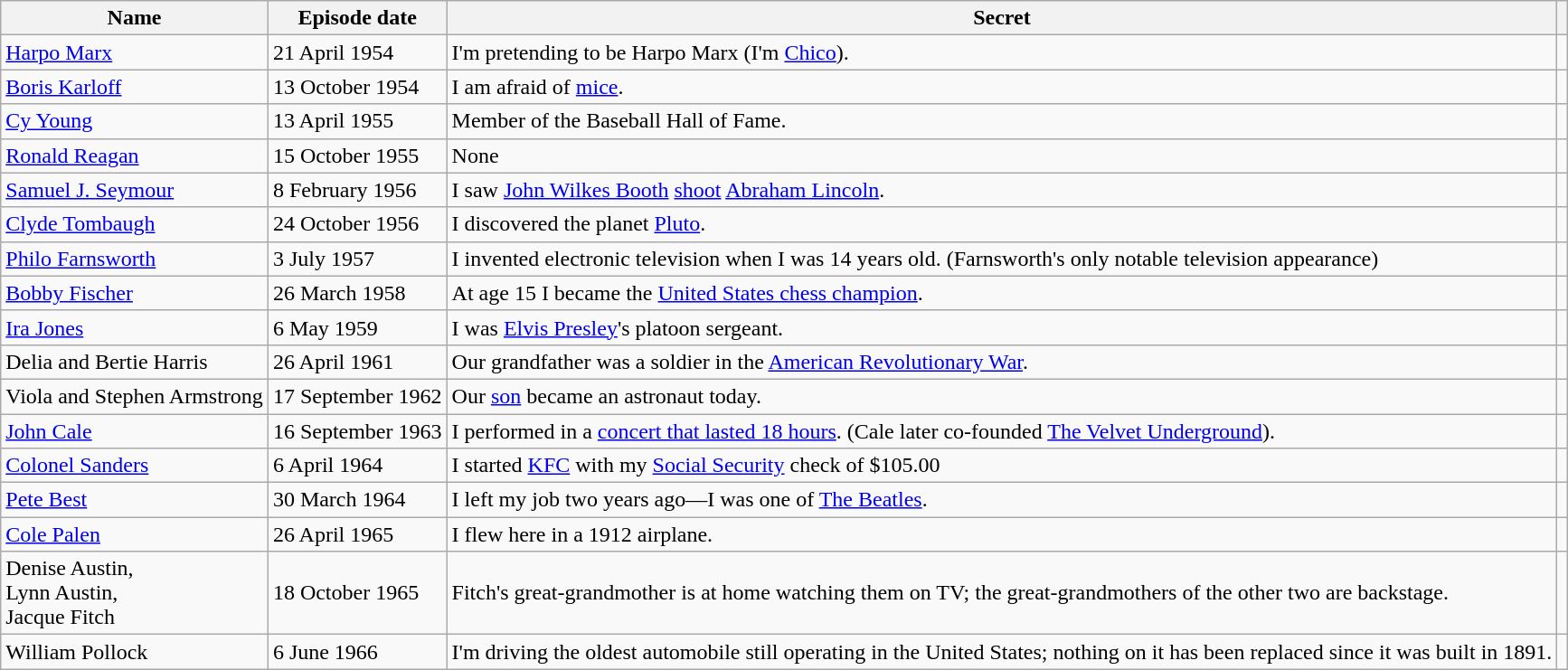<table class="wikitable">
<tr>
<th>Name</th>
<th>Episode date</th>
<th>Secret</th>
<th></th>
</tr>
<tr>
<td><a href='#'>Harpo Marx</a></td>
<td>21 April 1954</td>
<td>I'm pretending to be Harpo Marx (I'm <a href='#'>Chico</a>).</td>
<td></td>
</tr>
<tr>
<td><a href='#'>Boris Karloff</a></td>
<td>13 October 1954</td>
<td>I am afraid of <a href='#'>mice</a>.</td>
<td></td>
</tr>
<tr>
<td><a href='#'>Cy Young</a></td>
<td>13 April 1955</td>
<td>Member of the Baseball Hall of Fame.</td>
<td></td>
</tr>
<tr>
<td><a href='#'>Ronald Reagan</a></td>
<td>15 October 1955</td>
<td>None</td>
<td></td>
</tr>
<tr>
<td><a href='#'>Samuel J. Seymour</a></td>
<td>8 February 1956</td>
<td>I saw <a href='#'>John Wilkes Booth</a> <a href='#'>shoot</a> <a href='#'>Abraham Lincoln</a>.</td>
<td></td>
</tr>
<tr>
<td><a href='#'>Clyde Tombaugh</a></td>
<td>24 October 1956</td>
<td>I discovered the planet <a href='#'>Pluto</a>.</td>
<td></td>
</tr>
<tr>
<td><a href='#'>Philo Farnsworth</a></td>
<td>3 July 1957</td>
<td>I invented electronic television when I was 14 years old. (Farnsworth's only notable television appearance)</td>
<td></td>
</tr>
<tr>
<td><a href='#'>Bobby Fischer</a></td>
<td>26 March 1958</td>
<td>At age 15 I became the <a href='#'>United States chess champion</a>.</td>
<td></td>
</tr>
<tr>
<td><a href='#'>Ira Jones</a></td>
<td>6 May 1959</td>
<td>I was <a href='#'>Elvis Presley</a>'s platoon sergeant.</td>
<td></td>
</tr>
<tr>
<td>Delia and Bertie Harris</td>
<td>26 April 1961</td>
<td>Our grandfather was a soldier in the <a href='#'>American Revolutionary War</a>.</td>
<td></td>
</tr>
<tr>
<td>Viola and Stephen Armstrong</td>
<td>17 September 1962</td>
<td>Our <a href='#'>son</a> became an astronaut today.</td>
<td></td>
</tr>
<tr>
<td><a href='#'>John Cale</a></td>
<td>16 September 1963</td>
<td>I performed in a <a href='#'>concert that lasted 18 hours</a>. (Cale later co-founded <a href='#'>The Velvet Underground</a>).</td>
<td></td>
</tr>
<tr>
<td><a href='#'>Colonel Sanders</a></td>
<td>6 April 1964</td>
<td>I started <a href='#'>KFC</a> with my <a href='#'>Social Security</a> check of $105.00</td>
<td></td>
</tr>
<tr>
<td><a href='#'>Pete Best</a></td>
<td>30 March 1964</td>
<td>I left my job two years ago—I was one of <a href='#'>The Beatles</a>.</td>
<td></td>
</tr>
<tr>
<td><a href='#'>Cole Palen</a></td>
<td>26 April 1965</td>
<td>I flew here in a 1912 airplane.</td>
<td></td>
</tr>
<tr>
<td>Denise Austin,<br>Lynn Austin,<br>Jacque Fitch</td>
<td>18 October 1965</td>
<td>Fitch's great-grandmother is at home watching them on TV; the great-grandmothers of the other two are backstage.</td>
<td></td>
</tr>
<tr>
<td>William Pollock</td>
<td>6 June 1966</td>
<td>I'm driving the oldest automobile still operating in the United States; nothing on it has been replaced since it was built in 1891.</td>
</tr>
</table>
